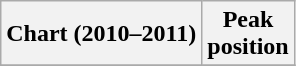<table class="wikitable sortable">
<tr>
<th align="left">Chart (2010–2011)</th>
<th align="center">Peak<br>position</th>
</tr>
<tr>
</tr>
</table>
